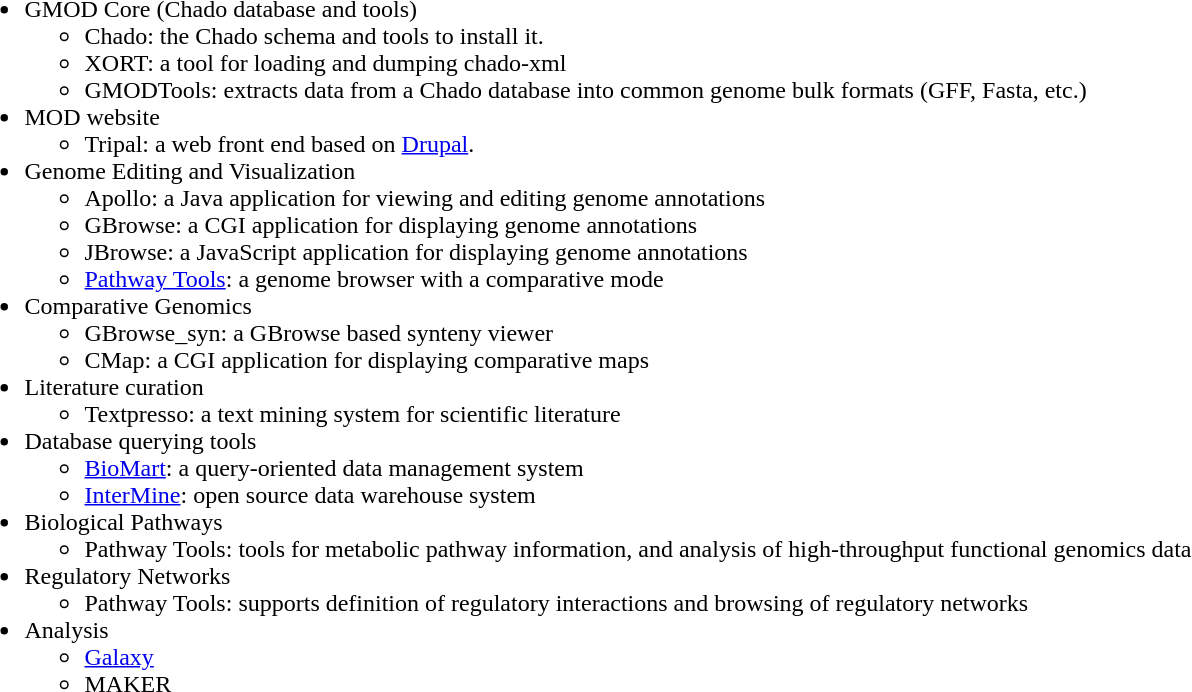<table>
<tr>
<td><br><ul><li>GMOD Core (Chado database and tools)<ul><li>Chado: the Chado schema and tools to install it.</li><li>XORT: a tool for loading and dumping chado-xml</li><li>GMODTools: extracts data from a Chado database into common genome bulk formats (GFF, Fasta, etc.)</li></ul></li><li>MOD website<ul><li>Tripal: a web front end based on <a href='#'>Drupal</a>.</li></ul></li><li>Genome Editing and Visualization<ul><li>Apollo: a Java application for viewing and editing genome annotations</li><li>GBrowse: a CGI application for displaying genome annotations</li><li>JBrowse: a JavaScript application for displaying genome annotations</li><li><a href='#'>Pathway Tools</a>: a genome browser with a comparative mode</li></ul></li><li>Comparative Genomics<ul><li>GBrowse_syn: a GBrowse based synteny viewer</li><li>CMap: a CGI application for displaying comparative maps</li></ul></li><li>Literature curation<ul><li>Textpresso: a text mining system for scientific literature </li></ul></li><li>Database querying tools<ul><li><a href='#'>BioMart</a>: a query-oriented data management system</li><li><a href='#'>InterMine</a>: open source data warehouse system</li></ul></li><li>Biological Pathways<ul><li>Pathway Tools:  tools for metabolic pathway information, and analysis of high-throughput functional genomics data</li></ul></li><li>Regulatory Networks<ul><li>Pathway Tools: supports definition of regulatory interactions and browsing of regulatory networks</li></ul></li><li>Analysis<ul><li><a href='#'>Galaxy</a></li><li>MAKER</li></ul></li></ul></td>
<td align="center"><br><br></td>
</tr>
</table>
